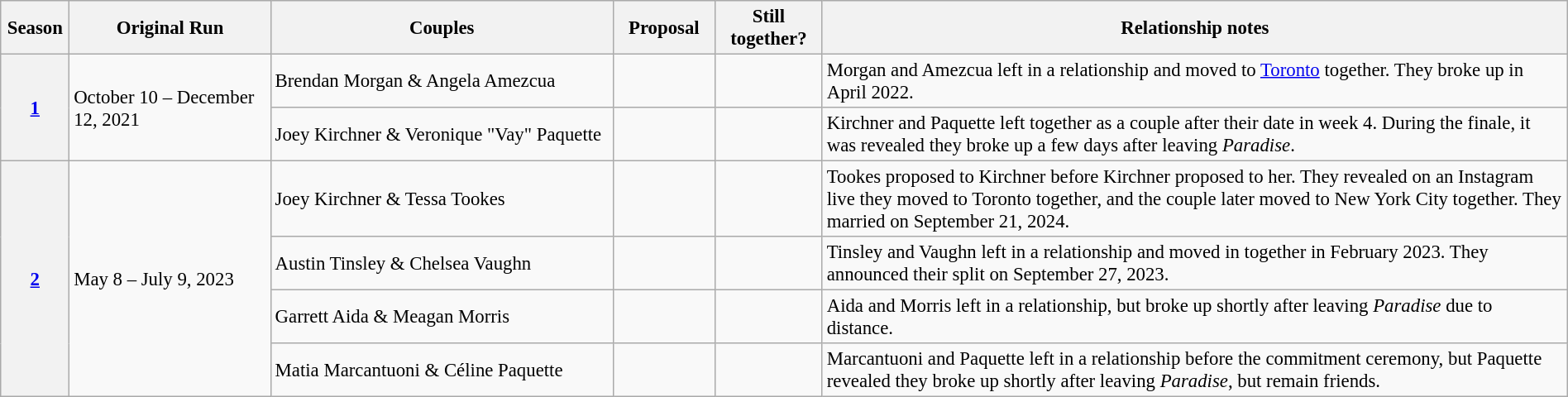<table class="wikitable plainrowheaders" style="font-size:95%; width:100%;">
<tr>
<th scope="col" style="width:1%;">Season</th>
<th scope="col" style="width:10%;">Original Run</th>
<th scope="col" width="17%">Couples</th>
<th scope="col" width="5%">Proposal</th>
<th scope="col" width="5%">Still together?</th>
<th scope="col" width="37%">Relationship notes</th>
</tr>
<tr>
<th rowspan="2"><a href='#'>1</a></th>
<td rowspan="2">October 10 – December 12, 2021</td>
<td>Brendan Morgan & Angela Amezcua</td>
<td></td>
<td></td>
<td>Morgan and Amezcua left in a relationship and moved to <a href='#'>Toronto</a> together. They broke up in April 2022.</td>
</tr>
<tr>
<td>Joey Kirchner & Veronique "Vay" Paquette</td>
<td></td>
<td></td>
<td>Kirchner and Paquette left together as a couple after their date in week 4. During the finale, it was revealed they broke up a few days after leaving <em>Paradise</em>.</td>
</tr>
<tr>
<th rowspan="4"><a href='#'>2</a></th>
<td rowspan="4">May 8 – July 9, 2023</td>
<td>Joey Kirchner & Tessa Tookes</td>
<td></td>
<td></td>
<td>Tookes proposed to Kirchner before Kirchner proposed to her. They revealed on an Instagram live they moved to Toronto together, and the couple later moved to New York City together. They married on September 21, 2024.</td>
</tr>
<tr>
<td>Austin Tinsley & Chelsea Vaughn</td>
<td></td>
<td></td>
<td>Tinsley and Vaughn left in a relationship and moved in together in February 2023. They announced their split on September 27, 2023.</td>
</tr>
<tr>
<td>Garrett Aida & Meagan Morris</td>
<td></td>
<td></td>
<td>Aida and Morris left in a relationship, but broke up shortly after leaving <em>Paradise</em> due to distance.</td>
</tr>
<tr>
<td>Matia Marcantuoni & Céline Paquette</td>
<td></td>
<td></td>
<td>Marcantuoni and Paquette left in a relationship before the commitment ceremony, but Paquette revealed they broke up shortly after leaving <em>Paradise</em>, but remain friends.</td>
</tr>
</table>
